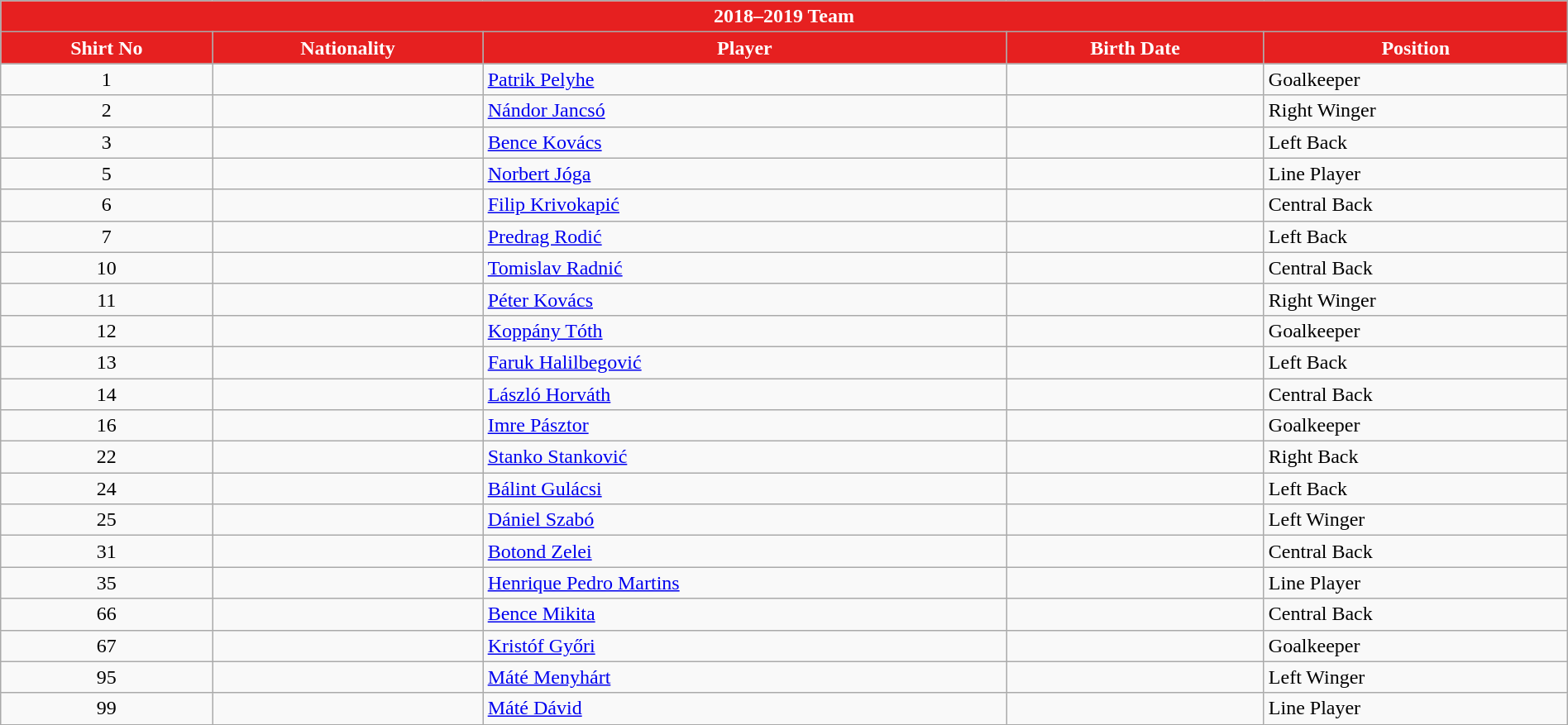<table class="wikitable collapsible collapsed" style="width:100%">
<tr>
<th colspan=5 style="background-color:#E62020;color:white;text-align:center;"> <strong>2018–2019 Team</strong></th>
</tr>
<tr>
<th style="color:white; background:#E62020">Shirt No</th>
<th style="color:white; background:#E62020">Nationality</th>
<th style="color:white; background:#E62020">Player</th>
<th style="color:white; background:#E62020">Birth Date</th>
<th style="color:white; background:#E62020">Position</th>
</tr>
<tr>
<td align=center>1</td>
<td></td>
<td><a href='#'>Patrik Pelyhe</a></td>
<td></td>
<td>Goalkeeper</td>
</tr>
<tr>
<td align=center>2</td>
<td></td>
<td><a href='#'>Nándor Jancsó</a></td>
<td></td>
<td>Right Winger</td>
</tr>
<tr>
<td align=center>3</td>
<td></td>
<td><a href='#'>Bence Kovács</a></td>
<td></td>
<td>Left Back</td>
</tr>
<tr>
<td align=center>5</td>
<td></td>
<td><a href='#'>Norbert Jóga</a></td>
<td></td>
<td>Line Player</td>
</tr>
<tr>
<td align=center>6</td>
<td></td>
<td><a href='#'>Filip Krivokapić</a></td>
<td></td>
<td>Central Back</td>
</tr>
<tr>
<td align=center>7</td>
<td></td>
<td><a href='#'>Predrag Rodić</a></td>
<td></td>
<td>Left Back</td>
</tr>
<tr>
<td align=center>10</td>
<td></td>
<td><a href='#'>Tomislav Radnić</a></td>
<td></td>
<td>Central Back</td>
</tr>
<tr>
<td align=center>11</td>
<td></td>
<td><a href='#'>Péter Kovács</a></td>
<td></td>
<td>Right Winger</td>
</tr>
<tr>
<td align=center>12</td>
<td></td>
<td><a href='#'>Koppány Tóth</a></td>
<td></td>
<td>Goalkeeper</td>
</tr>
<tr>
<td align=center>13</td>
<td></td>
<td><a href='#'>Faruk Halilbegović</a></td>
<td></td>
<td>Left Back</td>
</tr>
<tr>
<td align=center>14</td>
<td></td>
<td><a href='#'>László Horváth</a></td>
<td></td>
<td>Central Back</td>
</tr>
<tr>
<td align=center>16</td>
<td></td>
<td><a href='#'>Imre Pásztor</a></td>
<td></td>
<td>Goalkeeper</td>
</tr>
<tr>
<td align=center>22</td>
<td></td>
<td><a href='#'>Stanko Stanković</a></td>
<td></td>
<td>Right Back</td>
</tr>
<tr>
<td align=center>24</td>
<td></td>
<td><a href='#'>Bálint Gulácsi</a></td>
<td></td>
<td>Left Back</td>
</tr>
<tr>
<td align=center>25</td>
<td></td>
<td><a href='#'>Dániel Szabó</a></td>
<td></td>
<td>Left Winger</td>
</tr>
<tr>
<td align=center>31</td>
<td></td>
<td><a href='#'>Botond Zelei</a></td>
<td></td>
<td>Central Back</td>
</tr>
<tr>
<td align=center>35</td>
<td></td>
<td><a href='#'>Henrique Pedro Martins</a></td>
<td></td>
<td>Line Player</td>
</tr>
<tr>
<td align=center>66</td>
<td></td>
<td><a href='#'>Bence Mikita</a></td>
<td></td>
<td>Central Back</td>
</tr>
<tr>
<td align=center>67</td>
<td></td>
<td><a href='#'>Kristóf Győri</a></td>
<td></td>
<td>Goalkeeper</td>
</tr>
<tr>
<td align=center>95</td>
<td></td>
<td><a href='#'>Máté Menyhárt</a></td>
<td></td>
<td>Left Winger</td>
</tr>
<tr>
<td align=center>99</td>
<td></td>
<td><a href='#'>Máté Dávid</a></td>
<td></td>
<td>Line Player</td>
</tr>
</table>
